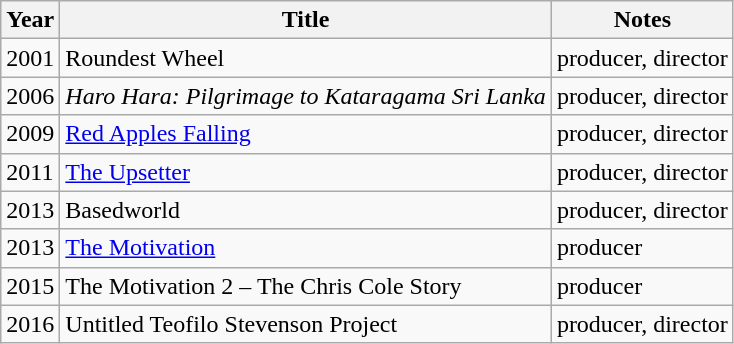<table class="wikitable sortable">
<tr>
<th>Year</th>
<th>Title</th>
<th class="unsortable">Notes</th>
</tr>
<tr>
<td>2001</td>
<td>Roundest Wheel</td>
<td>producer, director</td>
</tr>
<tr>
<td>2006</td>
<td><em>Haro Hara: Pilgrimage to Kataragama Sri Lanka</em></td>
<td>producer, director</td>
</tr>
<tr>
<td>2009</td>
<td><a href='#'>Red Apples Falling</a></td>
<td>producer, director</td>
</tr>
<tr>
<td>2011</td>
<td><a href='#'>The Upsetter</a></td>
<td>producer, director</td>
</tr>
<tr>
<td>2013</td>
<td>Basedworld</td>
<td>producer, director</td>
</tr>
<tr>
<td>2013</td>
<td><a href='#'>The Motivation</a></td>
<td>producer</td>
</tr>
<tr>
<td>2015</td>
<td>The Motivation 2 – The Chris Cole Story</td>
<td>producer</td>
</tr>
<tr>
<td>2016</td>
<td>Untitled Teofilo Stevenson Project</td>
<td>producer, director</td>
</tr>
</table>
